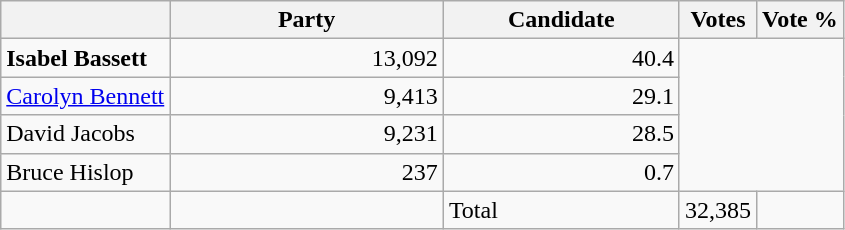<table class="wikitable">
<tr>
<th></th>
<th scope="col" width="175">Party</th>
<th scope="col" width="150">Candidate</th>
<th>Votes</th>
<th>Vote %</th>
</tr>
<tr>
<td><strong>Isabel Bassett</strong></td>
<td align=right>13,092</td>
<td align=right>40.4</td>
</tr>
<tr |>
<td><a href='#'>Carolyn Bennett</a></td>
<td align=right>9,413</td>
<td align=right>29.1</td>
</tr>
<tr |>
<td>David Jacobs</td>
<td align=right>9,231</td>
<td align=right>28.5<br></td>
</tr>
<tr>
<td>Bruce Hislop</td>
<td align=right>237</td>
<td align=right>0.7<br></td>
</tr>
<tr |>
<td></td>
<td></td>
<td>Total</td>
<td align=right>32,385</td>
<td></td>
</tr>
</table>
